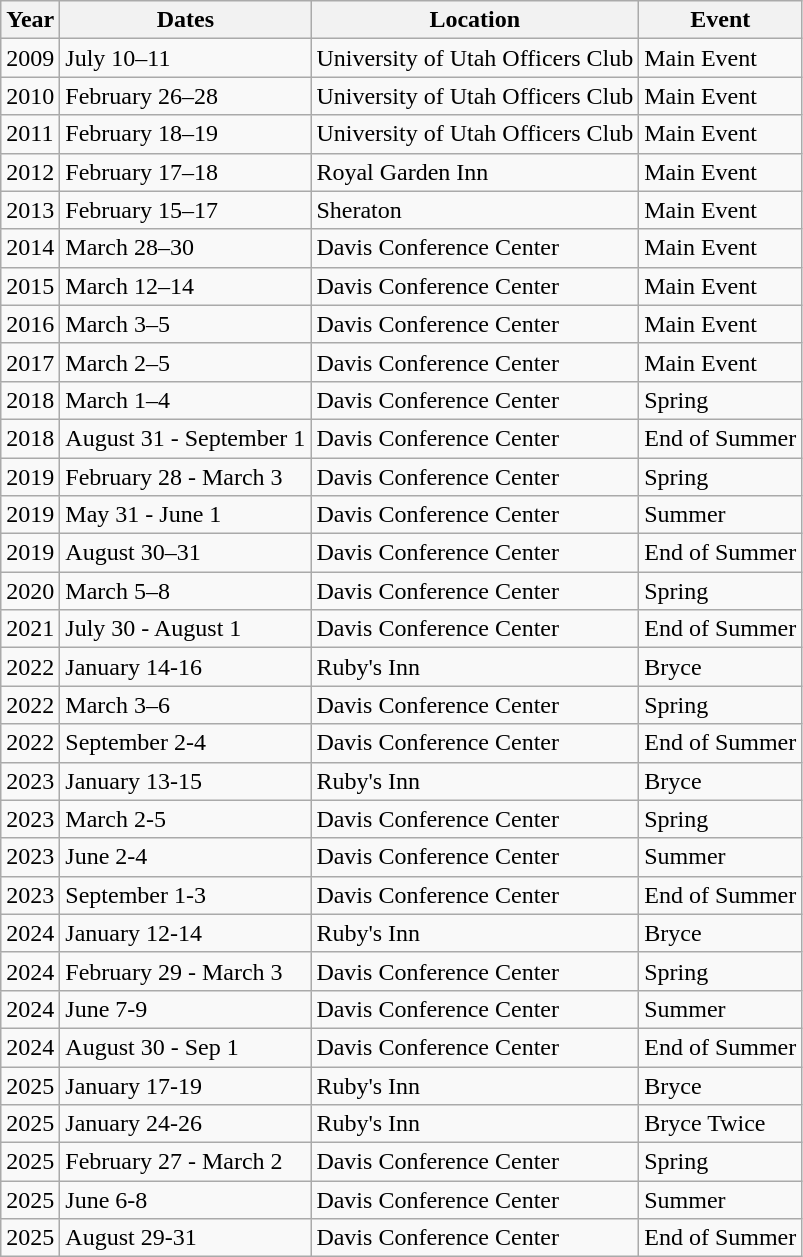<table class="wikitable">
<tr>
<th>Year</th>
<th>Dates</th>
<th>Location</th>
<th>Event</th>
</tr>
<tr>
<td>2009</td>
<td>July 10–11</td>
<td>University of Utah Officers Club</td>
<td>Main Event</td>
</tr>
<tr>
<td>2010</td>
<td>February 26–28</td>
<td>University of Utah Officers Club</td>
<td>Main Event</td>
</tr>
<tr>
<td>2011</td>
<td>February 18–19</td>
<td>University of Utah Officers Club</td>
<td>Main Event</td>
</tr>
<tr>
<td>2012</td>
<td>February 17–18</td>
<td>Royal Garden Inn</td>
<td>Main Event</td>
</tr>
<tr>
<td>2013</td>
<td>February 15–17</td>
<td>Sheraton</td>
<td>Main Event</td>
</tr>
<tr>
<td>2014</td>
<td>March 28–30</td>
<td>Davis Conference Center</td>
<td>Main Event</td>
</tr>
<tr>
<td>2015</td>
<td>March 12–14</td>
<td>Davis Conference Center</td>
<td>Main Event</td>
</tr>
<tr>
<td>2016</td>
<td>March 3–5</td>
<td>Davis Conference Center</td>
<td>Main Event</td>
</tr>
<tr>
<td>2017</td>
<td>March 2–5</td>
<td>Davis Conference Center</td>
<td>Main Event</td>
</tr>
<tr>
<td>2018</td>
<td>March 1–4</td>
<td>Davis Conference Center</td>
<td>Spring</td>
</tr>
<tr>
<td>2018</td>
<td>August 31 - September 1</td>
<td>Davis Conference Center</td>
<td>End of Summer</td>
</tr>
<tr>
<td>2019</td>
<td>February 28 - March 3</td>
<td>Davis Conference Center</td>
<td>Spring</td>
</tr>
<tr>
<td>2019</td>
<td>May 31 - June 1</td>
<td>Davis Conference Center</td>
<td>Summer</td>
</tr>
<tr>
<td>2019</td>
<td>August 30–31</td>
<td>Davis Conference Center</td>
<td>End of Summer</td>
</tr>
<tr>
<td>2020</td>
<td>March 5–8</td>
<td>Davis Conference Center</td>
<td>Spring</td>
</tr>
<tr>
<td>2021</td>
<td>July 30 - August 1</td>
<td>Davis Conference Center</td>
<td>End of Summer</td>
</tr>
<tr>
<td>2022</td>
<td>January 14-16</td>
<td>Ruby's Inn</td>
<td>Bryce</td>
</tr>
<tr>
<td>2022</td>
<td>March 3–6</td>
<td>Davis Conference Center</td>
<td>Spring</td>
</tr>
<tr>
<td>2022</td>
<td>September 2-4</td>
<td>Davis Conference Center</td>
<td>End of Summer</td>
</tr>
<tr>
<td>2023</td>
<td>January 13-15</td>
<td>Ruby's Inn</td>
<td>Bryce</td>
</tr>
<tr>
<td>2023</td>
<td>March 2-5</td>
<td>Davis Conference Center</td>
<td>Spring</td>
</tr>
<tr>
<td>2023</td>
<td>June 2-4</td>
<td>Davis Conference Center</td>
<td>Summer</td>
</tr>
<tr>
<td>2023</td>
<td>September 1-3</td>
<td>Davis Conference Center</td>
<td>End of Summer</td>
</tr>
<tr>
<td>2024</td>
<td>January 12-14</td>
<td>Ruby's Inn</td>
<td>Bryce</td>
</tr>
<tr>
<td>2024</td>
<td>February 29 - March 3</td>
<td>Davis Conference Center</td>
<td>Spring</td>
</tr>
<tr>
<td>2024</td>
<td>June 7-9</td>
<td>Davis Conference Center</td>
<td>Summer</td>
</tr>
<tr>
<td>2024</td>
<td>August 30 - Sep 1</td>
<td>Davis Conference Center</td>
<td>End of Summer</td>
</tr>
<tr>
<td>2025</td>
<td>January 17-19</td>
<td>Ruby's Inn</td>
<td>Bryce</td>
</tr>
<tr>
<td>2025</td>
<td>January 24-26</td>
<td>Ruby's Inn</td>
<td>Bryce Twice</td>
</tr>
<tr>
<td>2025</td>
<td>February 27 - March 2</td>
<td>Davis Conference Center</td>
<td>Spring</td>
</tr>
<tr>
<td>2025</td>
<td>June 6-8</td>
<td>Davis Conference Center</td>
<td>Summer</td>
</tr>
<tr>
<td>2025</td>
<td>August 29-31</td>
<td>Davis Conference Center</td>
<td>End of Summer</td>
</tr>
</table>
